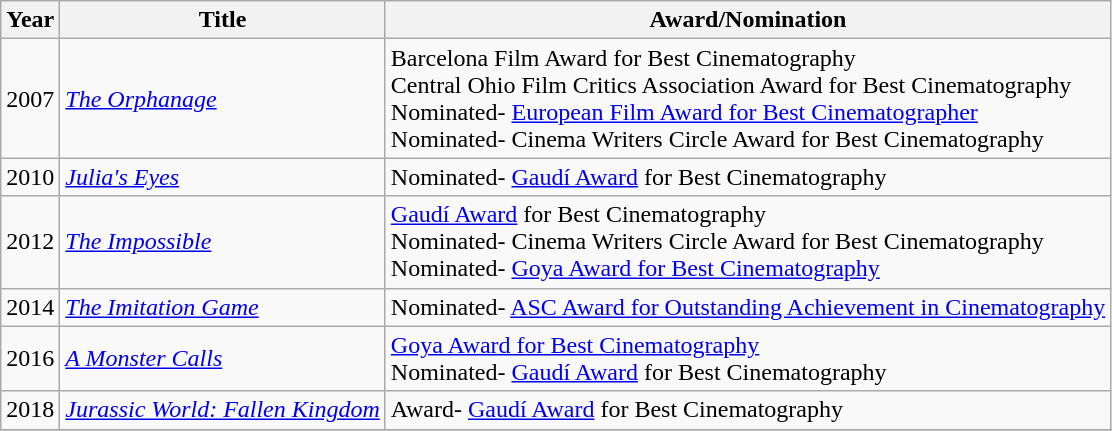<table class="wikitable">
<tr>
<th>Year</th>
<th>Title</th>
<th>Award/Nomination</th>
</tr>
<tr>
<td>2007</td>
<td><em><a href='#'>The Orphanage</a></em></td>
<td>Barcelona Film Award for Best Cinematography<br>Central Ohio Film Critics Association Award for Best Cinematography<br>Nominated- <a href='#'>European Film Award for Best Cinematographer</a><br>Nominated- Cinema Writers Circle Award for Best Cinematography</td>
</tr>
<tr>
<td>2010</td>
<td><em><a href='#'>Julia's Eyes</a></em></td>
<td>Nominated- <a href='#'>Gaudí Award</a> for Best Cinematography</td>
</tr>
<tr>
<td>2012</td>
<td><em><a href='#'>The Impossible</a></em></td>
<td><a href='#'>Gaudí Award</a> for Best Cinematography<br>Nominated- Cinema Writers Circle Award for Best Cinematography<br>Nominated- <a href='#'>Goya Award for Best Cinematography</a></td>
</tr>
<tr>
<td>2014</td>
<td><em><a href='#'>The Imitation Game</a></em></td>
<td>Nominated- <a href='#'>ASC Award for Outstanding Achievement in Cinematography</a></td>
</tr>
<tr>
<td>2016</td>
<td><em><a href='#'>A Monster Calls</a></em></td>
<td><a href='#'>Goya Award for Best Cinematography</a><br>Nominated- <a href='#'>Gaudí Award</a> for Best Cinematography</td>
</tr>
<tr>
<td>2018</td>
<td><em><a href='#'>Jurassic World: Fallen Kingdom</a></em></td>
<td>Award- <a href='#'>Gaudí Award</a> for Best Cinematography</td>
</tr>
<tr>
</tr>
</table>
